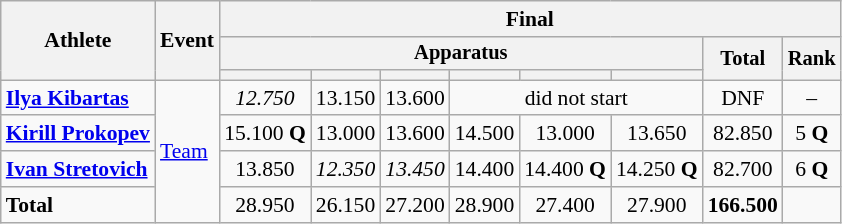<table class="wikitable" style="text-align:center; font-size:90%">
<tr>
<th rowspan=3>Athlete</th>
<th rowspan=3>Event</th>
<th colspan =8>Final</th>
</tr>
<tr style="font-size:95%">
<th colspan=6>Apparatus</th>
<th rowspan=2>Total</th>
<th rowspan=2>Rank</th>
</tr>
<tr style="font-size:95%">
<th></th>
<th></th>
<th></th>
<th></th>
<th></th>
<th></th>
</tr>
<tr>
<td align=left><strong><a href='#'>Ilya Kibartas</a></strong></td>
<td rowspan=4 align=left><a href='#'>Team</a></td>
<td><em>12.750</em></td>
<td>13.150</td>
<td>13.600</td>
<td colspan=3>did not start</td>
<td>DNF</td>
<td>–</td>
</tr>
<tr>
<td align=left><strong><a href='#'>Kirill Prokopev</a></strong></td>
<td>15.100 <strong>Q</strong></td>
<td>13.000</td>
<td>13.600</td>
<td>14.500</td>
<td>13.000</td>
<td>13.650</td>
<td>82.850</td>
<td>5 <strong>Q</strong></td>
</tr>
<tr>
<td align=left><strong><a href='#'>Ivan Stretovich</a></strong></td>
<td>13.850</td>
<td><em>12.350</em></td>
<td><em>13.450</em></td>
<td>14.400</td>
<td>14.400 <strong>Q</strong></td>
<td>14.250 <strong>Q</strong></td>
<td>82.700</td>
<td>6 <strong>Q</strong></td>
</tr>
<tr>
<td align=left><strong>Total</strong></td>
<td>28.950</td>
<td>26.150</td>
<td>27.200</td>
<td>28.900</td>
<td>27.400</td>
<td>27.900</td>
<td><strong>166.500</strong></td>
<td></td>
</tr>
</table>
